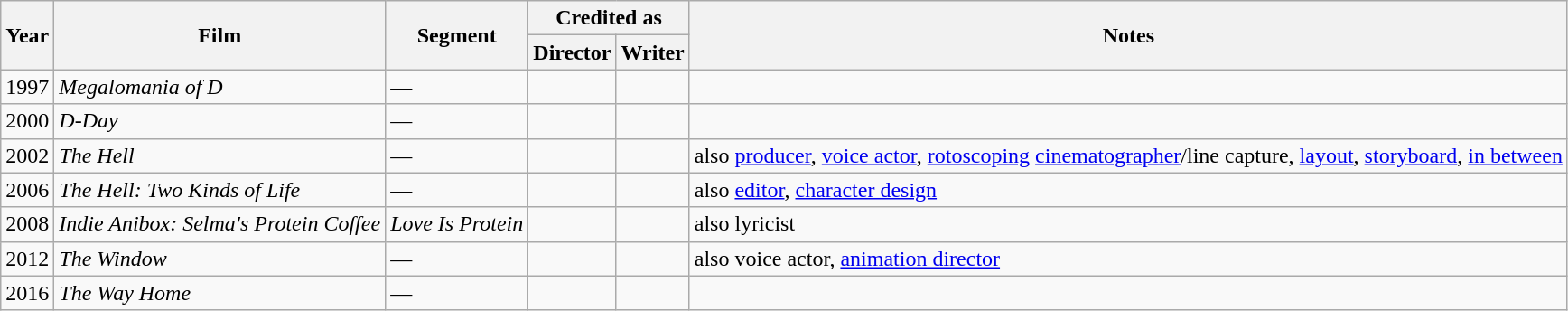<table class="wikitable sortable">
<tr>
<th rowspan="2">Year</th>
<th rowspan="2">Film</th>
<th rowspan="2">Segment</th>
<th colspan="2">Credited as</th>
<th rowspan="2">Notes</th>
</tr>
<tr>
<th>Director</th>
<th>Writer</th>
</tr>
<tr>
<td>1997</td>
<td><em>Megalomania of D</em></td>
<td>—</td>
<td></td>
<td></td>
<td></td>
</tr>
<tr>
<td>2000</td>
<td><em>D-Day</em></td>
<td>—</td>
<td></td>
<td></td>
<td></td>
</tr>
<tr>
<td>2002</td>
<td><em>The Hell</em></td>
<td>—</td>
<td></td>
<td></td>
<td>also <a href='#'>producer</a>, <a href='#'>voice actor</a>, <a href='#'>rotoscoping</a> <a href='#'>cinematographer</a>/line capture, <a href='#'>layout</a>, <a href='#'>storyboard</a>, <a href='#'>in between</a></td>
</tr>
<tr>
<td>2006</td>
<td><em>The Hell: Two Kinds of Life</em></td>
<td>—</td>
<td></td>
<td></td>
<td>also <a href='#'>editor</a>, <a href='#'>character design</a></td>
</tr>
<tr>
<td>2008</td>
<td><em>Indie Anibox: Selma's Protein Coffee</em></td>
<td><em>Love Is Protein</em></td>
<td></td>
<td></td>
<td>also lyricist</td>
</tr>
<tr>
<td>2012</td>
<td><em>The Window</em></td>
<td>—</td>
<td></td>
<td></td>
<td>also voice actor, <a href='#'>animation director</a></td>
</tr>
<tr>
<td>2016</td>
<td><em>The Way Home</em></td>
<td>—</td>
<td></td>
<td></td>
<td></td>
</tr>
</table>
